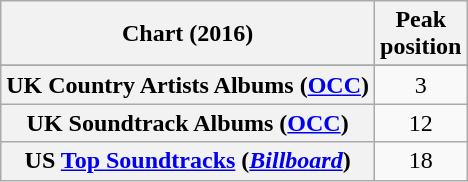<table class="wikitable sortable plainrowheaders" style="text-align:center">
<tr>
<th scope="col">Chart (2016)</th>
<th scope="col">Peak<br>position</th>
</tr>
<tr>
</tr>
<tr>
</tr>
<tr>
<th scope="row">UK Country Artists Albums (<a href='#'>OCC</a>)</th>
<td>3</td>
</tr>
<tr>
<th scope="row">UK Soundtrack Albums (<a href='#'>OCC</a>)</th>
<td>12</td>
</tr>
<tr>
<th scope="row">US <a href='#'>Top Soundtracks</a> (<em><a href='#'>Billboard</a></em>)</th>
<td>18</td>
</tr>
</table>
